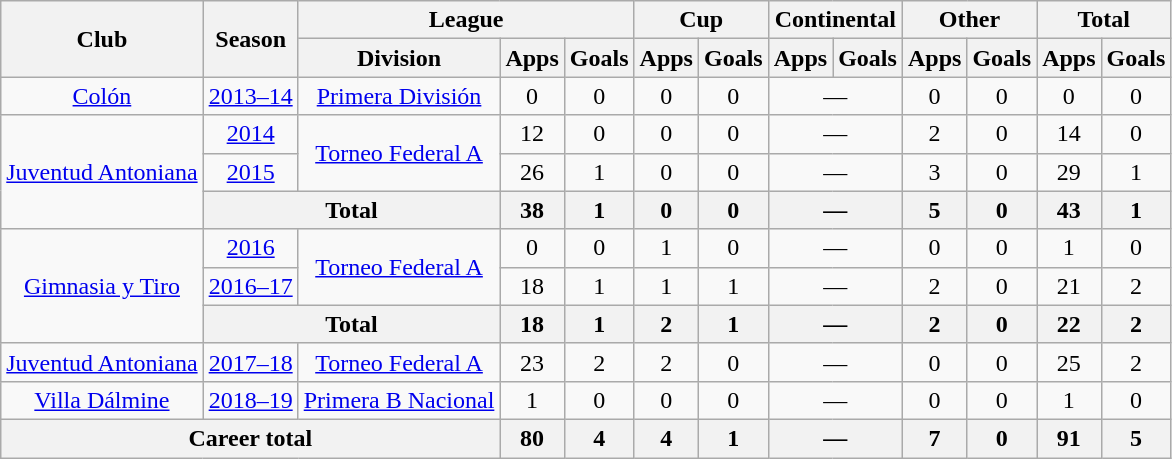<table class="wikitable" style="text-align:center">
<tr>
<th rowspan="2">Club</th>
<th rowspan="2">Season</th>
<th colspan="3">League</th>
<th colspan="2">Cup</th>
<th colspan="2">Continental</th>
<th colspan="2">Other</th>
<th colspan="2">Total</th>
</tr>
<tr>
<th>Division</th>
<th>Apps</th>
<th>Goals</th>
<th>Apps</th>
<th>Goals</th>
<th>Apps</th>
<th>Goals</th>
<th>Apps</th>
<th>Goals</th>
<th>Apps</th>
<th>Goals</th>
</tr>
<tr>
<td rowspan="1"><a href='#'>Colón</a></td>
<td><a href='#'>2013–14</a></td>
<td rowspan="1"><a href='#'>Primera División</a></td>
<td>0</td>
<td>0</td>
<td>0</td>
<td>0</td>
<td colspan="2">—</td>
<td>0</td>
<td>0</td>
<td>0</td>
<td>0</td>
</tr>
<tr>
<td rowspan="3"><a href='#'>Juventud Antoniana</a></td>
<td><a href='#'>2014</a></td>
<td rowspan="2"><a href='#'>Torneo Federal A</a></td>
<td>12</td>
<td>0</td>
<td>0</td>
<td>0</td>
<td colspan="2">—</td>
<td>2</td>
<td>0</td>
<td>14</td>
<td>0</td>
</tr>
<tr>
<td><a href='#'>2015</a></td>
<td>26</td>
<td>1</td>
<td>0</td>
<td>0</td>
<td colspan="2">—</td>
<td>3</td>
<td>0</td>
<td>29</td>
<td>1</td>
</tr>
<tr>
<th colspan="2">Total</th>
<th>38</th>
<th>1</th>
<th>0</th>
<th>0</th>
<th colspan="2">—</th>
<th>5</th>
<th>0</th>
<th>43</th>
<th>1</th>
</tr>
<tr>
<td rowspan="3"><a href='#'>Gimnasia y Tiro</a></td>
<td><a href='#'>2016</a></td>
<td rowspan="2"><a href='#'>Torneo Federal A</a></td>
<td>0</td>
<td>0</td>
<td>1</td>
<td>0</td>
<td colspan="2">—</td>
<td>0</td>
<td>0</td>
<td>1</td>
<td>0</td>
</tr>
<tr>
<td><a href='#'>2016–17</a></td>
<td>18</td>
<td>1</td>
<td>1</td>
<td>1</td>
<td colspan="2">—</td>
<td>2</td>
<td>0</td>
<td>21</td>
<td>2</td>
</tr>
<tr>
<th colspan="2">Total</th>
<th>18</th>
<th>1</th>
<th>2</th>
<th>1</th>
<th colspan="2">—</th>
<th>2</th>
<th>0</th>
<th>22</th>
<th>2</th>
</tr>
<tr>
<td rowspan="1"><a href='#'>Juventud Antoniana</a></td>
<td><a href='#'>2017–18</a></td>
<td rowspan="1"><a href='#'>Torneo Federal A</a></td>
<td>23</td>
<td>2</td>
<td>2</td>
<td>0</td>
<td colspan="2">—</td>
<td>0</td>
<td>0</td>
<td>25</td>
<td>2</td>
</tr>
<tr>
<td rowspan="1"><a href='#'>Villa Dálmine</a></td>
<td><a href='#'>2018–19</a></td>
<td rowspan="1"><a href='#'>Primera B Nacional</a></td>
<td>1</td>
<td>0</td>
<td>0</td>
<td>0</td>
<td colspan="2">—</td>
<td>0</td>
<td>0</td>
<td>1</td>
<td>0</td>
</tr>
<tr>
<th colspan="3">Career total</th>
<th>80</th>
<th>4</th>
<th>4</th>
<th>1</th>
<th colspan="2">—</th>
<th>7</th>
<th>0</th>
<th>91</th>
<th>5</th>
</tr>
</table>
